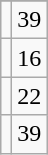<table class="wikitable">
<tr>
</tr>
<tr>
<td></td>
<td>39</td>
</tr>
<tr>
<td></td>
<td>16</td>
</tr>
<tr>
<td></td>
<td>22</td>
</tr>
<tr>
<td></td>
<td>39</td>
</tr>
</table>
